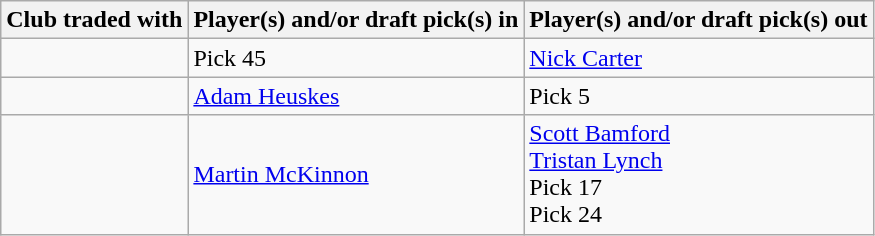<table class="wikitable plainrowheaders">
<tr>
<th scope="col"><strong>Club traded with</strong></th>
<th scope="col"><strong>Player(s) and/or draft pick(s) in</strong></th>
<th scope="col"><strong>Player(s) and/or draft pick(s) out</strong></th>
</tr>
<tr>
<td></td>
<td>Pick 45</td>
<td><a href='#'>Nick Carter</a></td>
</tr>
<tr>
<td></td>
<td><a href='#'>Adam Heuskes</a></td>
<td>Pick 5</td>
</tr>
<tr>
<td></td>
<td><a href='#'>Martin McKinnon</a></td>
<td><a href='#'>Scott Bamford</a><br><a href='#'>Tristan Lynch</a><br>Pick 17<br>Pick 24</td>
</tr>
</table>
